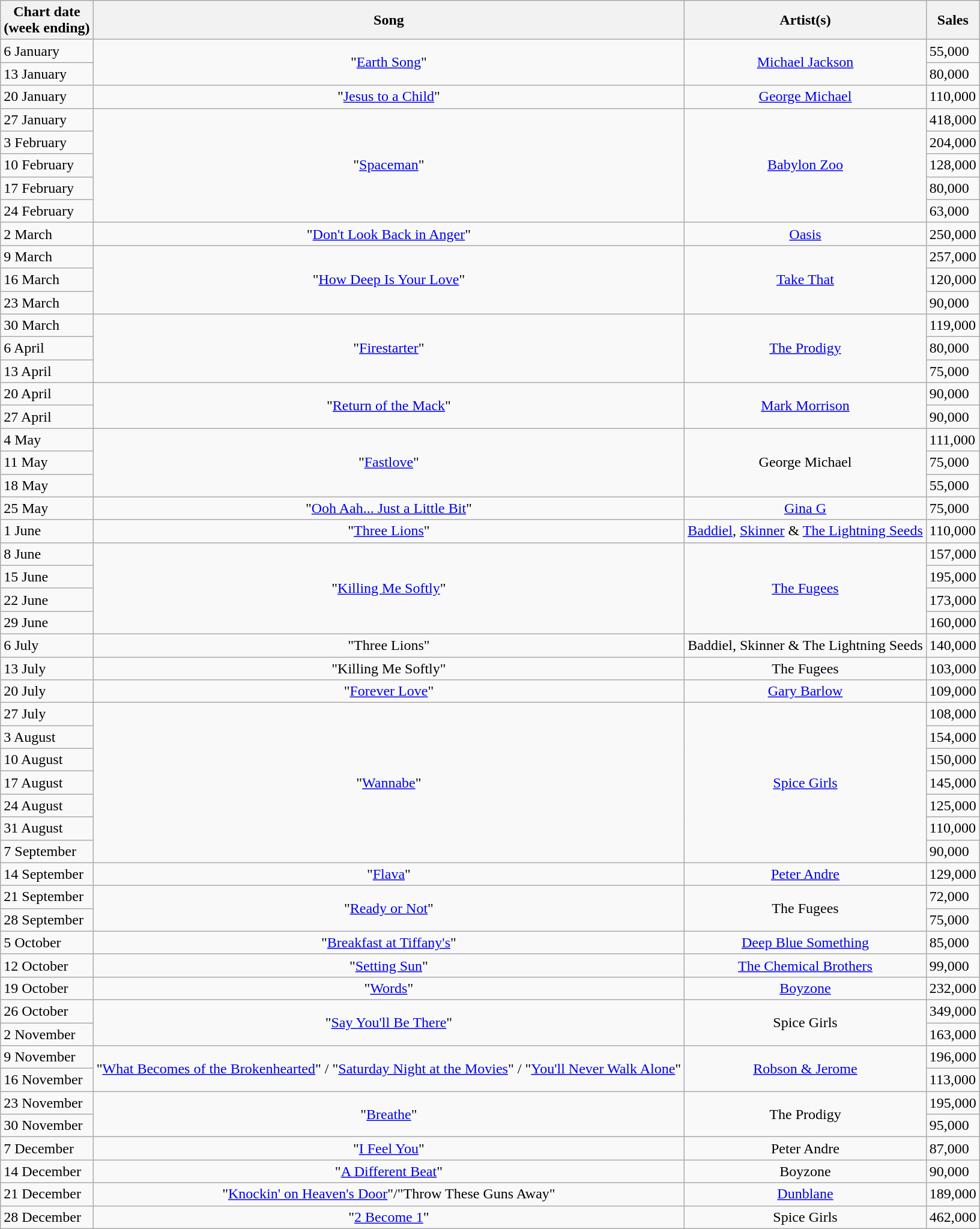<table class="wikitable">
<tr>
<th>Chart date<br>(week ending)</th>
<th>Song</th>
<th>Artist(s)</th>
<th>Sales</th>
</tr>
<tr>
<td>6 January</td>
<td align="center" rowspan="2">"<a href='#'>Earth Song</a>"</td>
<td align="center" rowspan="2"><a href='#'>Michael Jackson</a></td>
<td>55,000</td>
</tr>
<tr>
<td>13 January</td>
<td>80,000</td>
</tr>
<tr>
<td>20 January</td>
<td align="center">"<a href='#'>Jesus to a Child</a>"</td>
<td align="center"><a href='#'>George Michael</a></td>
<td>110,000</td>
</tr>
<tr>
<td>27 January</td>
<td align="center" rowspan="5">"<a href='#'>Spaceman</a>"</td>
<td align="center" rowspan="5"><a href='#'>Babylon Zoo</a></td>
<td>418,000</td>
</tr>
<tr>
<td>3 February</td>
<td>204,000</td>
</tr>
<tr>
<td>10 February</td>
<td>128,000</td>
</tr>
<tr>
<td>17 February</td>
<td>80,000</td>
</tr>
<tr>
<td>24 February</td>
<td>63,000</td>
</tr>
<tr>
<td>2 March</td>
<td align="center">"<a href='#'>Don't Look Back in Anger</a>"</td>
<td align="center"><a href='#'>Oasis</a></td>
<td>250,000</td>
</tr>
<tr>
<td>9 March</td>
<td align="center" rowspan="3">"<a href='#'>How Deep Is Your Love</a>"</td>
<td rowspan="3" align="center"><a href='#'>Take That</a></td>
<td>257,000</td>
</tr>
<tr>
<td>16 March</td>
<td>120,000</td>
</tr>
<tr>
<td>23 March</td>
<td>90,000</td>
</tr>
<tr>
<td>30 March</td>
<td align="center" rowspan="3">"<a href='#'>Firestarter</a>"</td>
<td align="center" rowspan="3"><a href='#'>The Prodigy</a></td>
<td>119,000</td>
</tr>
<tr>
<td>6 April</td>
<td>80,000</td>
</tr>
<tr>
<td>13 April</td>
<td>75,000</td>
</tr>
<tr>
<td>20 April</td>
<td align="center" rowspan="2">"<a href='#'>Return of the Mack</a>"</td>
<td align="center" rowspan="2"><a href='#'>Mark Morrison</a></td>
<td>90,000</td>
</tr>
<tr>
<td>27 April</td>
<td>90,000</td>
</tr>
<tr>
<td>4 May</td>
<td align="center" rowspan="3">"<a href='#'>Fastlove</a>"</td>
<td align="center" rowspan="3">George Michael</td>
<td>111,000</td>
</tr>
<tr>
<td>11 May</td>
<td>75,000</td>
</tr>
<tr>
<td>18 May</td>
<td>55,000</td>
</tr>
<tr>
<td>25 May</td>
<td align="center">"<a href='#'>Ooh Aah... Just a Little Bit</a>"</td>
<td align="center"><a href='#'>Gina G</a></td>
<td>75,000</td>
</tr>
<tr>
<td>1 June</td>
<td align="center">"<a href='#'>Three Lions</a>"</td>
<td align="center"><a href='#'>Baddiel</a>, <a href='#'>Skinner</a> & <a href='#'>The Lightning Seeds</a></td>
<td>110,000</td>
</tr>
<tr>
<td>8 June</td>
<td align="center" rowspan="4">"<a href='#'>Killing Me Softly</a>"</td>
<td align="center" rowspan="4"><a href='#'>The Fugees</a></td>
<td>157,000</td>
</tr>
<tr>
<td>15 June</td>
<td>195,000</td>
</tr>
<tr>
<td>22 June</td>
<td>173,000</td>
</tr>
<tr>
<td>29 June</td>
<td>160,000</td>
</tr>
<tr>
<td>6 July</td>
<td align="center">"Three Lions"</td>
<td align="center">Baddiel, Skinner & The Lightning Seeds</td>
<td>140,000</td>
</tr>
<tr>
<td>13 July</td>
<td align="center">"Killing Me Softly"</td>
<td align="center">The Fugees</td>
<td>103,000</td>
</tr>
<tr>
<td>20 July</td>
<td align="center">"<a href='#'>Forever Love</a>"</td>
<td align="center"><a href='#'>Gary Barlow</a></td>
<td>109,000</td>
</tr>
<tr>
<td>27 July</td>
<td align="center" rowspan="7">"<a href='#'>Wannabe</a>"</td>
<td align="center" rowspan="7"><a href='#'>Spice Girls</a></td>
<td>108,000</td>
</tr>
<tr>
<td>3 August</td>
<td>154,000</td>
</tr>
<tr>
<td>10 August</td>
<td>150,000</td>
</tr>
<tr>
<td>17 August</td>
<td>145,000</td>
</tr>
<tr>
<td>24 August</td>
<td>125,000</td>
</tr>
<tr>
<td>31 August</td>
<td>110,000</td>
</tr>
<tr>
<td>7 September</td>
<td>90,000</td>
</tr>
<tr>
<td>14 September</td>
<td align="center">"<a href='#'>Flava</a>"</td>
<td align="center"><a href='#'>Peter Andre</a></td>
<td>129,000</td>
</tr>
<tr>
<td>21 September</td>
<td align="center" rowspan="2">"<a href='#'>Ready or Not</a>"</td>
<td align="center" rowspan="2">The Fugees</td>
<td>72,000</td>
</tr>
<tr>
<td>28 September</td>
<td>75,000</td>
</tr>
<tr>
<td>5 October</td>
<td align="center">"<a href='#'>Breakfast at Tiffany's</a>"</td>
<td align="center"><a href='#'>Deep Blue Something</a></td>
<td>85,000</td>
</tr>
<tr>
<td>12 October</td>
<td align="center">"<a href='#'>Setting Sun</a>"</td>
<td align="center"><a href='#'>The Chemical Brothers</a></td>
<td>99,000</td>
</tr>
<tr>
<td>19 October</td>
<td align="center">"<a href='#'>Words</a>"</td>
<td align="center"><a href='#'>Boyzone</a></td>
<td>232,000</td>
</tr>
<tr>
<td>26 October</td>
<td align="center" rowspan="2">"<a href='#'>Say You'll Be There</a>"</td>
<td align="center" rowspan="2">Spice Girls</td>
<td>349,000</td>
</tr>
<tr>
<td>2 November</td>
<td>163,000</td>
</tr>
<tr>
<td>9 November</td>
<td align="center" rowspan="2">"<a href='#'>What Becomes of the Brokenhearted</a>" / "<a href='#'>Saturday Night at the Movies</a>" / "<a href='#'>You'll Never Walk Alone</a>"</td>
<td rowspan="2" align="center"><a href='#'>Robson & Jerome</a></td>
<td>196,000</td>
</tr>
<tr>
<td>16 November</td>
<td>113,000</td>
</tr>
<tr>
<td>23 November</td>
<td align="center" rowspan="2">"<a href='#'>Breathe</a>"</td>
<td align="center" rowspan="2">The Prodigy</td>
<td>195,000</td>
</tr>
<tr>
<td>30 November</td>
<td>95,000</td>
</tr>
<tr>
<td>7 December</td>
<td align="center">"<a href='#'>I Feel You</a>"</td>
<td align="center">Peter Andre</td>
<td>87,000</td>
</tr>
<tr>
<td>14 December</td>
<td align="center">"<a href='#'>A Different Beat</a>"</td>
<td align="center">Boyzone</td>
<td>90,000</td>
</tr>
<tr>
<td>21 December</td>
<td align="center">"<a href='#'>Knockin' on Heaven's Door</a>"/"Throw These Guns Away"</td>
<td align="center"><a href='#'>Dunblane</a></td>
<td>189,000</td>
</tr>
<tr>
<td>28 December</td>
<td align="center" rowspan="2">"<a href='#'>2 Become 1</a>"</td>
<td align="center" rowspan="2">Spice Girls</td>
<td>462,000</td>
</tr>
</table>
